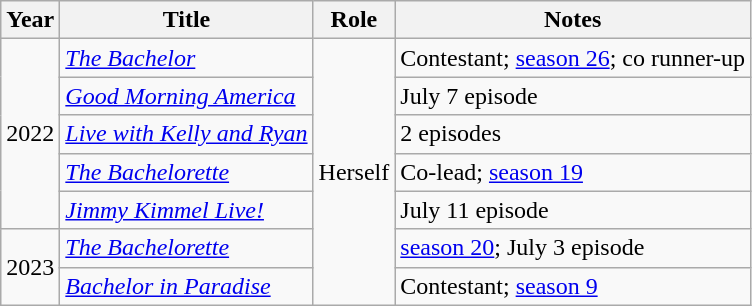<table class="wikitable sortable">
<tr>
<th>Year</th>
<th>Title</th>
<th>Role</th>
<th class="unsortable">Notes</th>
</tr>
<tr>
<td rowspan="5">2022</td>
<td><a href='#'><em>The Bachelor</em></a></td>
<td rowspan="7">Herself</td>
<td>Contestant; <a href='#'>season 26</a>; co runner-up</td>
</tr>
<tr>
<td><em><a href='#'>Good Morning America</a></em></td>
<td>July 7 episode</td>
</tr>
<tr>
<td><em><a href='#'>Live with Kelly and Ryan</a></em></td>
<td>2 episodes</td>
</tr>
<tr>
<td><a href='#'><em>The Bachelorette</em></a></td>
<td>Co-lead; <a href='#'>season 19</a></td>
</tr>
<tr>
<td><em><a href='#'>Jimmy Kimmel Live!</a></em></td>
<td>July 11 episode</td>
</tr>
<tr>
<td rowspan="2">2023</td>
<td><a href='#'><em>The Bachelorette</em></a></td>
<td><a href='#'>season 20</a>; July 3 episode</td>
</tr>
<tr>
<td><a href='#'><em>Bachelor in Paradise</em></a></td>
<td>Contestant; <a href='#'>season 9</a></td>
</tr>
</table>
